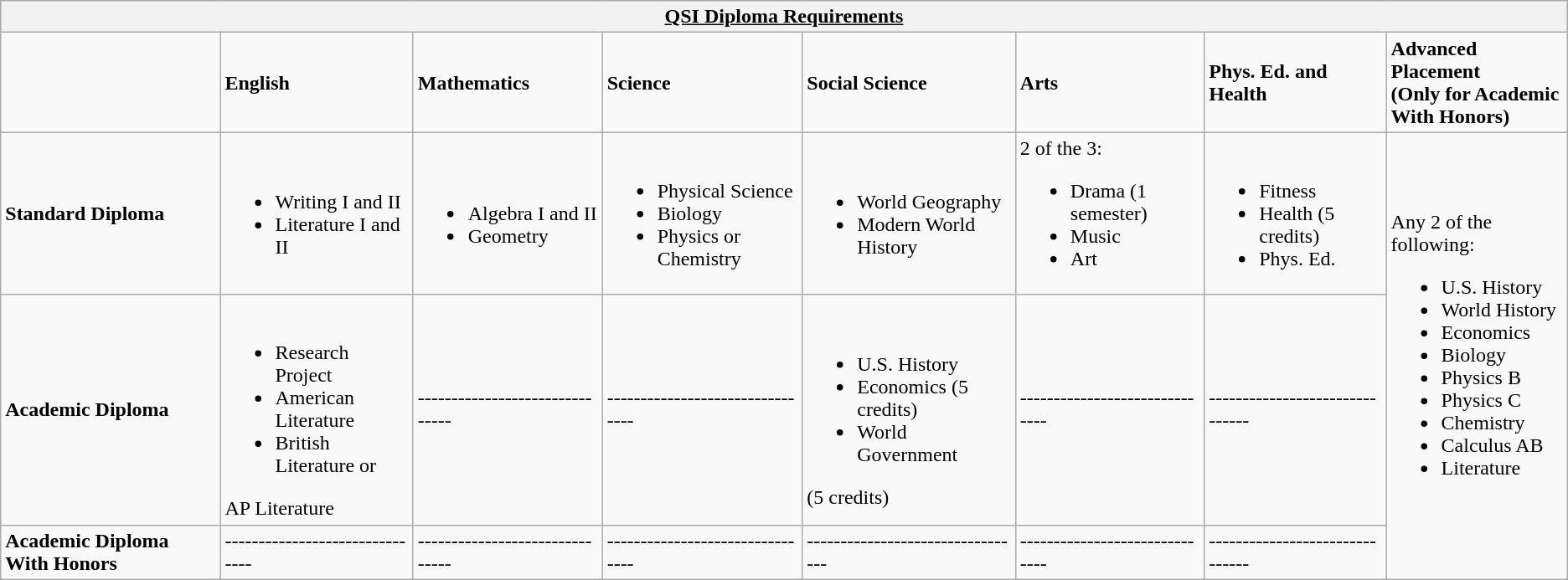<table class="wikitable">
<tr>
<th colspan="8"><u>QSI Diploma Requirements</u></th>
</tr>
<tr>
<td></td>
<td><strong>English</strong></td>
<td><strong>Mathematics</strong></td>
<td><strong>Science</strong></td>
<td><strong>Social Science</strong></td>
<td><strong>Arts</strong></td>
<td><strong>Phys. Ed. and Health</strong></td>
<td><strong>Advanced Placement</strong><br><strong>(Only for Academic</strong><br><strong>With Honors)</strong></td>
</tr>
<tr>
<td><strong>Standard Diploma</strong></td>
<td><br><ul><li>Writing I and II</li><li>Literature I and II</li></ul></td>
<td><br><ul><li>Algebra I and II</li><li>Geometry</li></ul></td>
<td><br><ul><li>Physical Science</li><li>Biology</li><li>Physics or Chemistry</li></ul></td>
<td><br><ul><li>World Geography</li><li>Modern World History</li></ul></td>
<td>2 of the 3:<br><ul><li>Drama (1 semester)</li><li>Music</li><li>Art</li></ul></td>
<td><br><ul><li>Fitness</li><li>Health (5 credits)</li><li>Phys. Ed.</li></ul></td>
<td rowspan="3">Any 2 of the following:<br><ul><li>U.S. History</li><li>World History</li><li>Economics</li><li>Biology</li><li>Physics B</li><li>Physics C</li><li>Chemistry</li><li>Calculus AB</li><li>Literature</li></ul></td>
</tr>
<tr>
<td><strong>Academic Diploma</strong></td>
<td><br><ul><li>Research Project</li><li>American Literature</li><li>British Literature or</li></ul>AP Literature</td>
<td>-------------------------------</td>
<td>--------------------------------</td>
<td><br><ul><li>U.S. History</li><li>Economics (5 credits)</li><li>World Government</li></ul>(5 credits)</td>
<td>------------------------------</td>
<td>-------------------------------</td>
</tr>
<tr>
<td><strong>Academic Diploma</strong> <strong>With Honors</strong></td>
<td>-------------------------------</td>
<td>-------------------------------</td>
<td>--------------------------------</td>
<td>---------------------------------</td>
<td>------------------------------</td>
<td>-------------------------------</td>
</tr>
</table>
